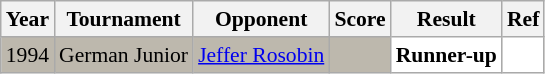<table class="sortable wikitable" style="font-size: 90%;">
<tr>
<th>Year</th>
<th>Tournament</th>
<th>Opponent</th>
<th>Score</th>
<th>Result</th>
<th>Ref</th>
</tr>
<tr style="background:#BDB8AD">
<td align="center">1994</td>
<td align="left">German Junior</td>
<td align="left"> <a href='#'>Jeffer Rosobin</a></td>
<td align="left"></td>
<td style="text-align:left; background:white"> <strong>Runner-up</strong></td>
<td style="text-align:center; background:white"></td>
</tr>
</table>
